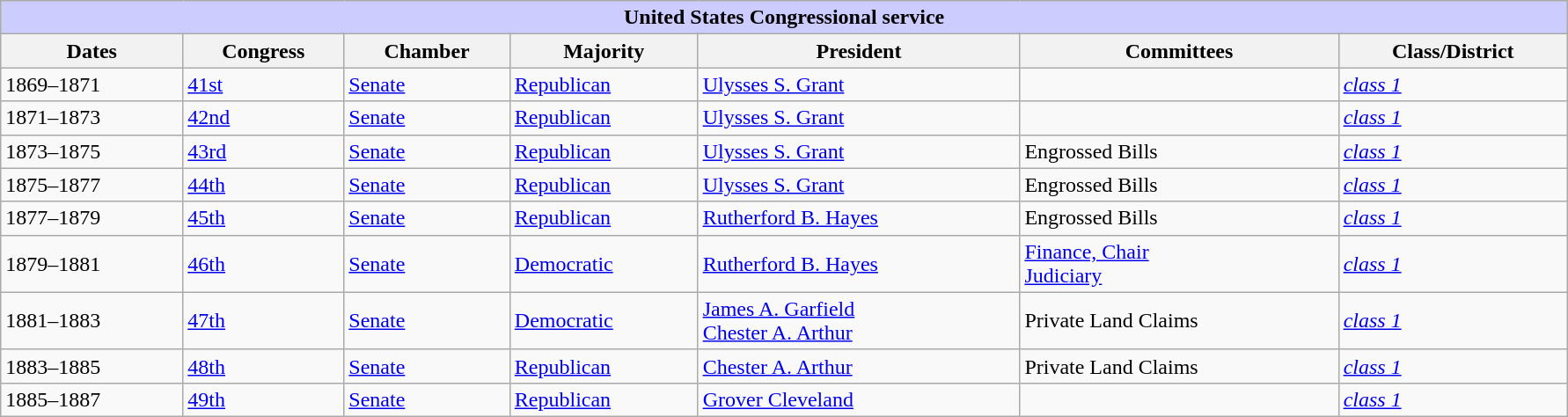<table class=wikitable style="width: 94%" style="text-align: center;" align="center">
<tr bgcolor=#cccccc>
<th colspan=7 style="background: #ccccff;">United States Congressional service</th>
</tr>
<tr>
<th>Dates</th>
<th>Congress</th>
<th>Chamber</th>
<th>Majority</th>
<th>President</th>
<th>Committees</th>
<th>Class/District</th>
</tr>
<tr>
<td>1869–1871</td>
<td><a href='#'>41st</a></td>
<td><a href='#'>Senate</a></td>
<td><a href='#'>Republican</a></td>
<td><a href='#'>Ulysses S. Grant</a></td>
<td></td>
<td><a href='#'><em>class 1</em></a></td>
</tr>
<tr>
<td>1871–1873</td>
<td><a href='#'>42nd</a></td>
<td><a href='#'>Senate</a></td>
<td><a href='#'>Republican</a></td>
<td><a href='#'>Ulysses S. Grant</a></td>
<td></td>
<td><a href='#'><em>class 1</em></a></td>
</tr>
<tr>
<td>1873–1875</td>
<td><a href='#'>43rd</a></td>
<td><a href='#'>Senate</a></td>
<td><a href='#'>Republican</a></td>
<td><a href='#'>Ulysses S. Grant</a></td>
<td>Engrossed Bills</td>
<td><a href='#'><em>class 1</em></a></td>
</tr>
<tr>
<td>1875–1877</td>
<td><a href='#'>44th</a></td>
<td><a href='#'>Senate</a></td>
<td><a href='#'>Republican</a></td>
<td><a href='#'>Ulysses S. Grant</a></td>
<td>Engrossed Bills</td>
<td><a href='#'><em>class 1</em></a></td>
</tr>
<tr>
<td>1877–1879</td>
<td><a href='#'>45th</a></td>
<td><a href='#'>Senate</a></td>
<td><a href='#'>Republican</a></td>
<td><a href='#'>Rutherford B. Hayes</a></td>
<td>Engrossed Bills</td>
<td><a href='#'><em>class 1</em></a></td>
</tr>
<tr>
<td>1879–1881</td>
<td><a href='#'>46th</a></td>
<td><a href='#'>Senate</a></td>
<td><a href='#'>Democratic</a></td>
<td><a href='#'>Rutherford B. Hayes</a></td>
<td><a href='#'>Finance, Chair</a><br><a href='#'>Judiciary</a></td>
<td><a href='#'><em>class 1</em></a></td>
</tr>
<tr>
<td>1881–1883</td>
<td><a href='#'>47th</a></td>
<td><a href='#'>Senate</a></td>
<td><a href='#'>Democratic</a></td>
<td><a href='#'>James A. Garfield</a><br><a href='#'>Chester A. Arthur</a></td>
<td>Private Land Claims</td>
<td><a href='#'><em>class 1</em></a></td>
</tr>
<tr>
<td>1883–1885</td>
<td><a href='#'>48th</a></td>
<td><a href='#'>Senate</a></td>
<td><a href='#'>Republican</a></td>
<td><a href='#'>Chester A. Arthur</a></td>
<td>Private Land Claims</td>
<td><a href='#'><em>class 1</em></a></td>
</tr>
<tr>
<td>1885–1887</td>
<td><a href='#'>49th</a></td>
<td><a href='#'>Senate</a></td>
<td><a href='#'>Republican</a></td>
<td><a href='#'>Grover Cleveland</a></td>
<td></td>
<td><a href='#'><em>class 1</em></a></td>
</tr>
</table>
